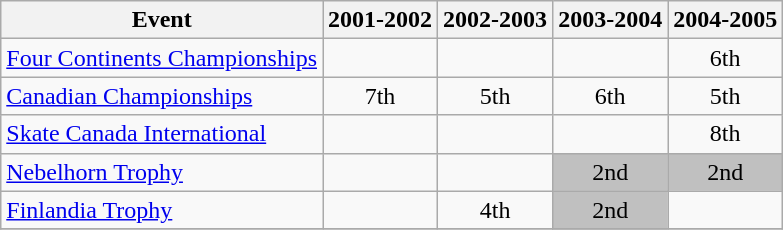<table class="wikitable">
<tr>
<th>Event</th>
<th>2001-2002</th>
<th>2002-2003</th>
<th>2003-2004</th>
<th>2004-2005</th>
</tr>
<tr>
<td><a href='#'>Four Continents Championships</a></td>
<td></td>
<td></td>
<td></td>
<td align="center">6th</td>
</tr>
<tr>
<td><a href='#'>Canadian Championships</a></td>
<td align="center">7th</td>
<td align="center">5th</td>
<td align="center">6th</td>
<td align="center">5th</td>
</tr>
<tr>
<td><a href='#'>Skate Canada International</a></td>
<td></td>
<td></td>
<td></td>
<td align="center">8th</td>
</tr>
<tr>
<td><a href='#'>Nebelhorn Trophy</a></td>
<td></td>
<td></td>
<td align="center" bgcolor="silver">2nd</td>
<td align="center" bgcolor="silver">2nd</td>
</tr>
<tr>
<td><a href='#'>Finlandia Trophy</a></td>
<td></td>
<td align="center">4th</td>
<td align="center" bgcolor="silver">2nd</td>
<td></td>
</tr>
<tr>
</tr>
</table>
